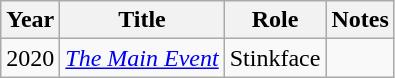<table class="wikitable sortable">
<tr>
<th>Year</th>
<th>Title</th>
<th>Role</th>
<th>Notes</th>
</tr>
<tr>
<td>2020</td>
<td><em><a href='#'>The Main Event</a></em></td>
<td>Stinkface</td>
<td></td>
</tr>
</table>
